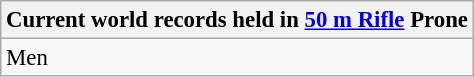<table class="wikitable" style="font-size: 95%">
<tr>
<th colspan=9>Current world records held in <a href='#'>50 m Rifle</a> Prone</th>
</tr>
<tr>
<td>Men<br></td>
</tr>
</table>
